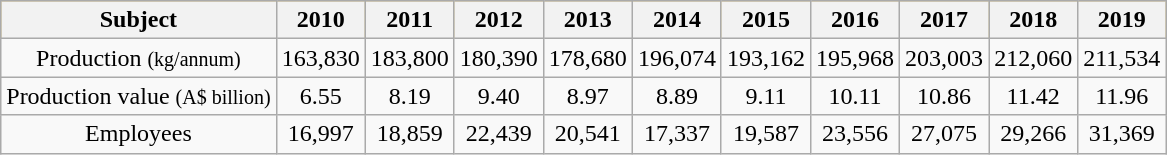<table class="wikitable">
<tr style="text-align:center; background:#daa520;">
<th>Subject</th>
<th>2010</th>
<th>2011</th>
<th>2012</th>
<th>2013</th>
<th>2014</th>
<th>2015</th>
<th>2016</th>
<th>2017</th>
<th>2018</th>
<th>2019</th>
</tr>
<tr style="text-align:center;">
<td>Production <small>(kg/annum)</small></td>
<td>163,830</td>
<td>183,800</td>
<td>180,390</td>
<td>178,680</td>
<td>196,074</td>
<td>193,162</td>
<td>195,968</td>
<td>203,003</td>
<td>212,060</td>
<td>211,534</td>
</tr>
<tr style="text-align:center;">
<td>Production value <small>(A$ billion)</small></td>
<td>6.55</td>
<td>8.19</td>
<td>9.40</td>
<td>8.97</td>
<td>8.89</td>
<td>9.11</td>
<td>10.11</td>
<td>10.86</td>
<td>11.42</td>
<td>11.96</td>
</tr>
<tr style="text-align:center;">
<td>Employees</td>
<td>16,997</td>
<td>18,859</td>
<td>22,439</td>
<td>20,541</td>
<td>17,337</td>
<td>19,587</td>
<td>23,556</td>
<td>27,075</td>
<td>29,266</td>
<td>31,369</td>
</tr>
</table>
